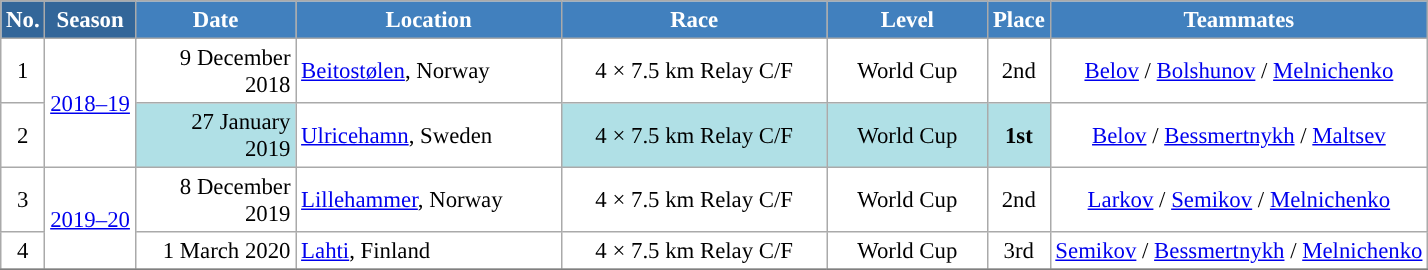<table class="wikitable sortable" style="font-size:95%; text-align:center; border:grey solid 1px; border-collapse:collapse; background:#ffffff;">
<tr style="background:#efefef;">
<th style="background-color:#369; color:white;">No.</th>
<th style="background-color:#369; color:white;">Season</th>
<th style="background-color:#4180be; color:white; width:100px;">Date</th>
<th style="background-color:#4180be; color:white; width:170px;">Location</th>
<th style="background-color:#4180be; color:white; width:170px;">Race</th>
<th style="background-color:#4180be; color:white; width:100px;">Level</th>
<th style="background-color:#4180be; color:white;">Place</th>
<th style="background-color:#4180be; color:white;">Teammates</th>
</tr>
<tr>
<td align=center>1</td>
<td rowspan=2 align=center><a href='#'>2018–19</a></td>
<td align=right>9 December 2018</td>
<td align=left> <a href='#'>Beitostølen</a>, Norway</td>
<td>4 × 7.5 km Relay C/F</td>
<td>World Cup</td>
<td>2nd</td>
<td><a href='#'>Belov</a> / <a href='#'>Bolshunov</a> / <a href='#'>Melnichenko</a></td>
</tr>
<tr>
<td align=center>2</td>
<td bgcolor="#BOEOE6" align=right>27 January 2019</td>
<td align=left> <a href='#'>Ulricehamn</a>, Sweden</td>
<td bgcolor="#BOEOE6">4 × 7.5 km Relay C/F</td>
<td bgcolor="#BOEOE6">World Cup</td>
<td bgcolor="#BOEOE6"><strong>1st</strong></td>
<td><a href='#'>Belov</a> / <a href='#'>Bessmertnykh</a> / <a href='#'>Maltsev</a></td>
</tr>
<tr>
<td align=center>3</td>
<td rowspan=2 align=center><a href='#'>2019–20</a></td>
<td align=right>8 December 2019</td>
<td align=left> <a href='#'>Lillehammer</a>, Norway</td>
<td>4 × 7.5 km Relay C/F</td>
<td>World Cup</td>
<td>2nd</td>
<td><a href='#'>Larkov</a> / <a href='#'>Semikov</a> / <a href='#'>Melnichenko</a></td>
</tr>
<tr>
<td align=center>4</td>
<td align=right>1 March 2020</td>
<td align=left> <a href='#'>Lahti</a>, Finland</td>
<td>4 × 7.5 km Relay C/F</td>
<td>World Cup</td>
<td>3rd</td>
<td><a href='#'>Semikov</a> / <a href='#'>Bessmertnykh</a> / <a href='#'>Melnichenko</a></td>
</tr>
<tr>
</tr>
</table>
